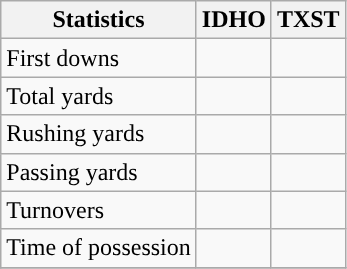<table class="wikitable" style="float: left;">
<tr>
<th>Statistics</th>
<th>IDHO</th>
<th>TXST</th>
</tr>
<tr>
<td>First downs</td>
<td></td>
<td></td>
</tr>
<tr>
<td>Total yards</td>
<td></td>
<td></td>
</tr>
<tr>
<td>Rushing yards</td>
<td></td>
<td></td>
</tr>
<tr>
<td>Passing yards</td>
<td></td>
<td></td>
</tr>
<tr>
<td>Turnovers</td>
<td></td>
<td></td>
</tr>
<tr>
<td>Time of possession</td>
<td></td>
<td></td>
</tr>
<tr>
</tr>
</table>
